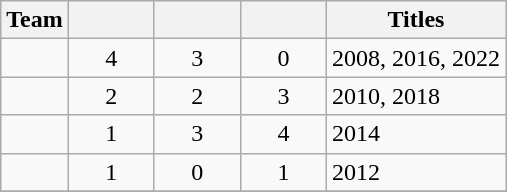<table class="wikitable sortable" style="font-size:100%; text-align:center;">
<tr>
<th>Team</th>
<th width=50></th>
<th width=50></th>
<th width=50></th>
<th>Titles</th>
</tr>
<tr>
<td align=left></td>
<td>4</td>
<td>3</td>
<td>0</td>
<td align=left>2008, 2016, 2022</td>
</tr>
<tr>
<td align=left></td>
<td>2</td>
<td>2</td>
<td>3</td>
<td align=left>2010, 2018</td>
</tr>
<tr>
<td align=left></td>
<td>1</td>
<td>3</td>
<td>4</td>
<td align=left>2014</td>
</tr>
<tr>
<td align=left></td>
<td>1</td>
<td>0</td>
<td>1</td>
<td align=left>2012</td>
</tr>
<tr>
</tr>
</table>
